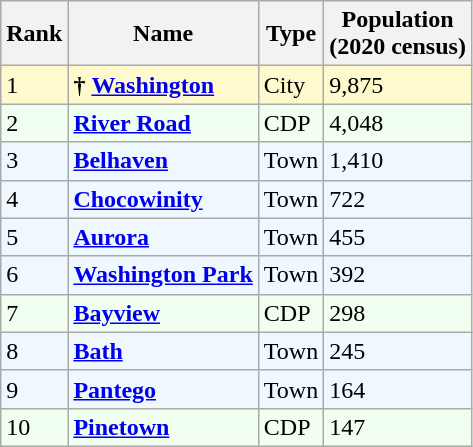<table class="wikitable sortable">
<tr>
<th>Rank</th>
<th>Name</th>
<th>Type</th>
<th>Population<br>(2020 census)</th>
</tr>
<tr style="background:#fffacd;">
<td>1</td>
<td><strong>†</strong> <strong><a href='#'>Washington</a></strong></td>
<td>City</td>
<td>9,875</td>
</tr>
<tr style="background:honeyDew;">
<td>2</td>
<td><strong><a href='#'>River Road</a></strong></td>
<td>CDP</td>
<td>4,048</td>
</tr>
<tr style="background:#f0f8ff;">
<td>3</td>
<td><strong><a href='#'>Belhaven</a></strong></td>
<td>Town</td>
<td>1,410</td>
</tr>
<tr style="background:#f0f8ff;">
<td>4</td>
<td><strong><a href='#'>Chocowinity</a></strong></td>
<td>Town</td>
<td>722</td>
</tr>
<tr style="background:#f0f8ff;">
<td>5</td>
<td><strong><a href='#'>Aurora</a></strong></td>
<td>Town</td>
<td>455</td>
</tr>
<tr style="background:#f0f8ff;">
<td>6</td>
<td><strong><a href='#'>Washington Park</a></strong></td>
<td>Town</td>
<td>392</td>
</tr>
<tr style="background:honeyDew;">
<td>7</td>
<td><strong><a href='#'>Bayview</a></strong></td>
<td>CDP</td>
<td>298</td>
</tr>
<tr style="background:#f0f8ff;">
<td>8</td>
<td><strong><a href='#'>Bath</a></strong></td>
<td>Town</td>
<td>245</td>
</tr>
<tr style="background:#f0f8ff;">
<td>9</td>
<td><strong><a href='#'>Pantego</a></strong></td>
<td>Town</td>
<td>164</td>
</tr>
<tr style="background:honeyDew;">
<td>10</td>
<td><strong><a href='#'>Pinetown</a></strong></td>
<td>CDP</td>
<td>147</td>
</tr>
</table>
